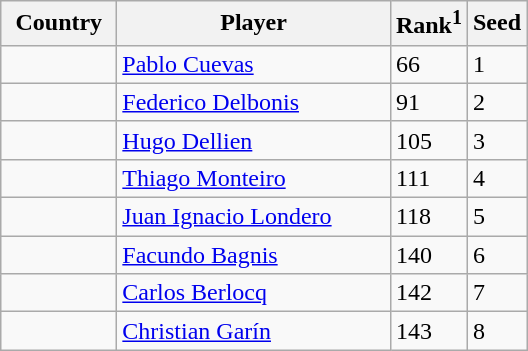<table class="sortable wikitable">
<tr>
<th width="70">Country</th>
<th width="175">Player</th>
<th>Rank<sup>1</sup></th>
<th>Seed</th>
</tr>
<tr>
<td></td>
<td><a href='#'>Pablo Cuevas</a></td>
<td>66</td>
<td>1</td>
</tr>
<tr>
<td></td>
<td><a href='#'>Federico Delbonis</a></td>
<td>91</td>
<td>2</td>
</tr>
<tr>
<td></td>
<td><a href='#'>Hugo Dellien</a></td>
<td>105</td>
<td>3</td>
</tr>
<tr>
<td></td>
<td><a href='#'>Thiago Monteiro</a></td>
<td>111</td>
<td>4</td>
</tr>
<tr>
<td></td>
<td><a href='#'>Juan Ignacio Londero</a></td>
<td>118</td>
<td>5</td>
</tr>
<tr>
<td></td>
<td><a href='#'>Facundo Bagnis</a></td>
<td>140</td>
<td>6</td>
</tr>
<tr>
<td></td>
<td><a href='#'>Carlos Berlocq</a></td>
<td>142</td>
<td>7</td>
</tr>
<tr>
<td></td>
<td><a href='#'>Christian Garín</a></td>
<td>143</td>
<td>8</td>
</tr>
</table>
